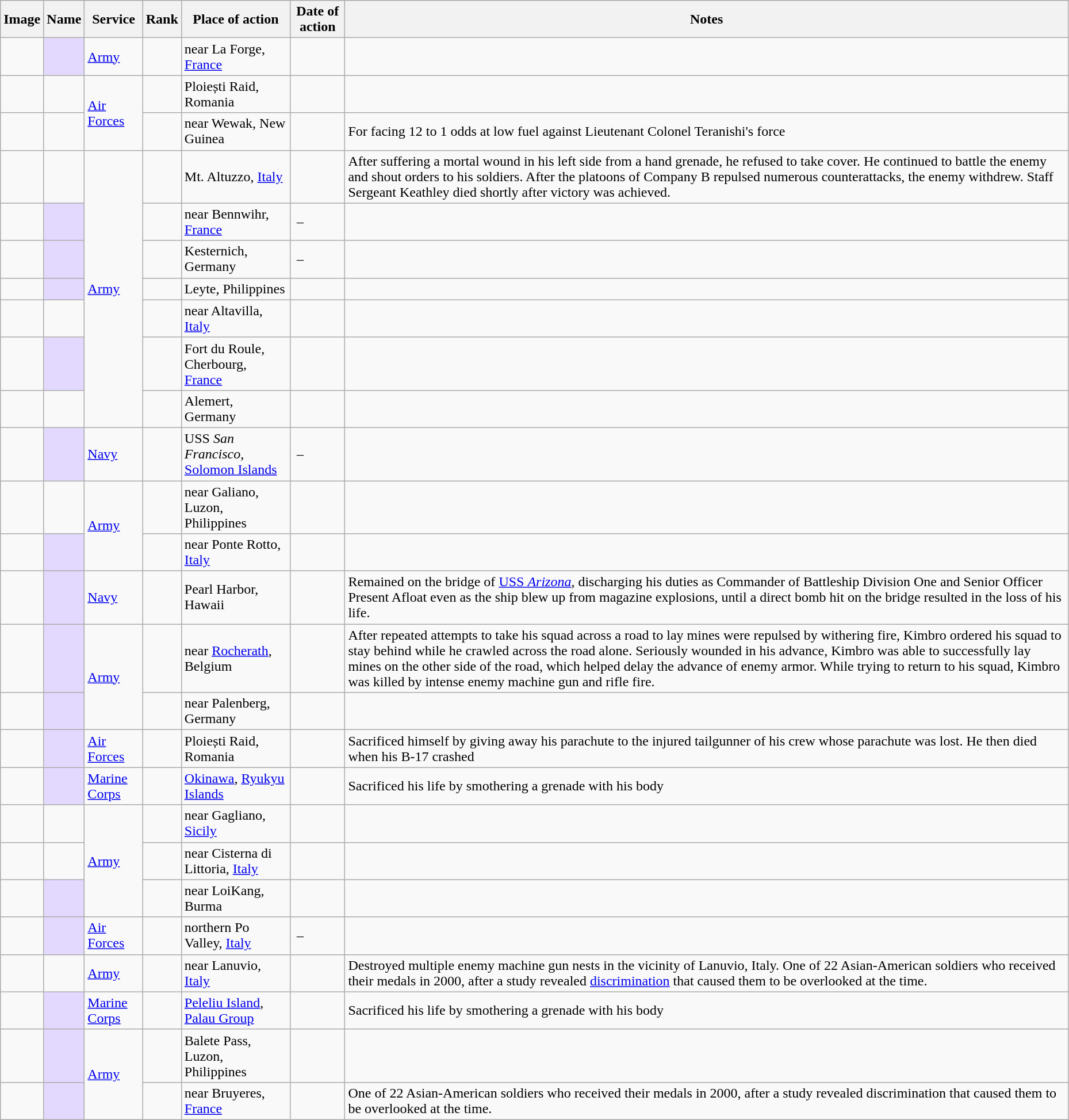<table class="wikitable sortable" width="98%">
<tr>
<th class="unsortable">Image</th>
<th>Name</th>
<th>Service</th>
<th>Rank</th>
<th>Place of action</th>
<th>Date of action</th>
<th class="unsortable">Notes</th>
</tr>
<tr>
<td></td>
<td style="background:#e3d9ff;"></td>
<td><a href='#'>Army</a></td>
<td></td>
<td>near La Forge, <a href='#'>France</a></td>
<td></td>
<td></td>
</tr>
<tr>
<td></td>
<td></td>
<td rowspan="2"><a href='#'>Air Forces</a></td>
<td></td>
<td>Ploiești Raid, Romania</td>
<td></td>
<td></td>
</tr>
<tr>
<td></td>
<td></td>
<td></td>
<td>near Wewak, New Guinea</td>
<td></td>
<td>For facing 12 to 1 odds at low fuel against Lieutenant Colonel Teranishi's force</td>
</tr>
<tr>
<td></td>
<td></td>
<td rowspan="7"><a href='#'>Army</a></td>
<td></td>
<td>Mt. Altuzzo, <a href='#'>Italy</a></td>
<td></td>
<td>After suffering a mortal wound in his left side from a hand grenade, he refused to take cover. He continued to battle the enemy and shout orders to his soldiers. After the platoons of Company B repulsed numerous counterattacks, the enemy withdrew. Staff Sergeant Keathley died shortly after victory was achieved.</td>
</tr>
<tr>
<td></td>
<td style="background:#e3d9ff;"></td>
<td></td>
<td>near Bennwihr, <a href='#'>France</a></td>
<td> – </td>
<td></td>
</tr>
<tr>
<td></td>
<td style="background:#e3d9ff;"></td>
<td></td>
<td>Kesternich, Germany</td>
<td> – </td>
<td></td>
</tr>
<tr>
<td></td>
<td style="background:#e3d9ff;"></td>
<td></td>
<td>Leyte, Philippines</td>
<td></td>
<td></td>
</tr>
<tr>
<td></td>
<td></td>
<td></td>
<td>near Altavilla, <a href='#'>Italy</a></td>
<td></td>
<td></td>
</tr>
<tr>
<td></td>
<td style="background:#e3d9ff;"></td>
<td></td>
<td>Fort du Roule, Cherbourg, <a href='#'>France</a></td>
<td></td>
<td></td>
</tr>
<tr>
<td></td>
<td></td>
<td></td>
<td>Alemert, Germany</td>
<td></td>
<td></td>
</tr>
<tr>
<td></td>
<td style="background:#e3d9ff;"></td>
<td><a href='#'>Navy</a></td>
<td></td>
<td>USS <em>San Francisco</em>, <a href='#'>Solomon Islands</a></td>
<td> – </td>
<td></td>
</tr>
<tr>
<td></td>
<td></td>
<td rowspan="2"><a href='#'>Army</a></td>
<td></td>
<td>near Galiano, Luzon, Philippines</td>
<td></td>
<td></td>
</tr>
<tr>
<td></td>
<td style="background:#e3d9ff;"></td>
<td></td>
<td>near Ponte Rotto, <a href='#'>Italy</a></td>
<td></td>
<td></td>
</tr>
<tr>
<td></td>
<td style="background:#e3d9ff;"></td>
<td><a href='#'>Navy</a></td>
<td></td>
<td>Pearl Harbor, Hawaii</td>
<td></td>
<td>Remained on the bridge of <a href='#'>USS <em>Arizona</em></a>, discharging his duties as Commander of Battleship Division One and Senior Officer Present Afloat even as the ship blew up from magazine explosions, until a direct bomb hit on the bridge resulted in the loss of his life.</td>
</tr>
<tr>
<td></td>
<td style="background:#e3d9ff;"></td>
<td rowspan="2"><a href='#'>Army</a></td>
<td></td>
<td>near <a href='#'>Rocherath</a>, Belgium</td>
<td></td>
<td>After repeated attempts to take his squad across a road to lay mines were repulsed by withering fire, Kimbro ordered his squad to stay behind while he crawled across the road alone. Seriously wounded in his advance, Kimbro was able to successfully lay mines on the other side of the road, which helped delay the advance of enemy armor. While trying to return to his squad, Kimbro was killed by intense enemy machine gun and rifle fire.</td>
</tr>
<tr>
<td></td>
<td style="background:#e3d9ff;"></td>
<td></td>
<td>near Palenberg, Germany</td>
<td></td>
<td></td>
</tr>
<tr>
<td></td>
<td style="background:#e3d9ff;"></td>
<td><a href='#'>Air Forces</a></td>
<td></td>
<td>Ploiești Raid, Romania</td>
<td></td>
<td>Sacrificed himself by giving away his parachute to the injured tailgunner of his crew whose parachute was lost. He then died when his B-17 crashed</td>
</tr>
<tr>
<td></td>
<td style="background:#e3d9ff;"></td>
<td><a href='#'>Marine Corps</a></td>
<td></td>
<td><a href='#'>Okinawa</a>, <a href='#'>Ryukyu Islands</a></td>
<td></td>
<td>Sacrificed his life by smothering a grenade with his body</td>
</tr>
<tr>
<td></td>
<td></td>
<td rowspan="3"><a href='#'>Army</a></td>
<td></td>
<td>near Gagliano, <a href='#'>Sicily</a></td>
<td></td>
<td></td>
</tr>
<tr>
<td></td>
<td></td>
<td></td>
<td>near Cisterna di Littoria, <a href='#'>Italy</a></td>
<td></td>
<td></td>
</tr>
<tr>
<td></td>
<td style="background:#e3d9ff;"></td>
<td></td>
<td>near LoiKang, Burma</td>
<td></td>
<td></td>
</tr>
<tr>
<td></td>
<td style="background:#e3d9ff;"></td>
<td><a href='#'>Air Forces</a></td>
<td></td>
<td>northern Po Valley, <a href='#'>Italy</a></td>
<td> – </td>
<td></td>
</tr>
<tr>
<td></td>
<td></td>
<td><a href='#'>Army</a></td>
<td></td>
<td>near Lanuvio, <a href='#'>Italy</a></td>
<td></td>
<td>Destroyed multiple enemy machine gun nests in the vicinity of Lanuvio, Italy. One of 22 Asian-American soldiers who received their medals in 2000, after a study revealed <a href='#'>discrimination</a> that caused them to be overlooked at the time.</td>
</tr>
<tr>
<td></td>
<td style="background:#e3d9ff;"></td>
<td><a href='#'>Marine Corps</a></td>
<td></td>
<td><a href='#'>Peleliu Island</a>, <a href='#'>Palau Group</a></td>
<td></td>
<td>Sacrificed his life by smothering a grenade with his body</td>
</tr>
<tr>
<td></td>
<td style="background:#e3d9ff;"></td>
<td rowspan="2"><a href='#'>Army</a></td>
<td></td>
<td>Balete Pass, Luzon, Philippines</td>
<td></td>
<td></td>
</tr>
<tr>
<td></td>
<td style="background:#e3d9ff;"></td>
<td></td>
<td>near Bruyeres, <a href='#'>France</a></td>
<td></td>
<td>One of 22 Asian-American soldiers who received their medals in 2000, after a study revealed discrimination that caused them to be overlooked at the time.</td>
</tr>
</table>
